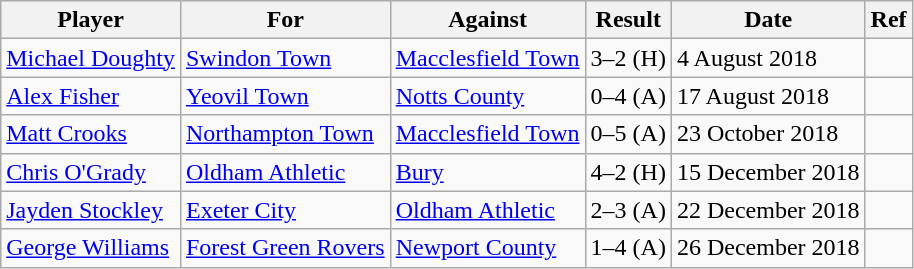<table class="wikitable">
<tr>
<th>Player</th>
<th>For</th>
<th>Against</th>
<th>Result</th>
<th>Date</th>
<th>Ref</th>
</tr>
<tr>
<td> <a href='#'>Michael Doughty</a></td>
<td><a href='#'>Swindon Town</a></td>
<td><a href='#'>Macclesfield Town</a></td>
<td>3–2 (H)</td>
<td>4 August 2018</td>
<td></td>
</tr>
<tr>
<td> <a href='#'>Alex Fisher</a></td>
<td><a href='#'>Yeovil Town</a></td>
<td><a href='#'>Notts County</a></td>
<td>0–4 (A)</td>
<td>17 August 2018</td>
<td></td>
</tr>
<tr>
<td> <a href='#'>Matt Crooks</a></td>
<td><a href='#'>Northampton Town</a></td>
<td><a href='#'>Macclesfield Town</a></td>
<td>0–5 (A)</td>
<td>23 October 2018</td>
<td></td>
</tr>
<tr>
<td> <a href='#'>Chris O'Grady</a></td>
<td><a href='#'>Oldham Athletic</a></td>
<td><a href='#'>Bury</a></td>
<td>4–2 (H)</td>
<td>15 December 2018</td>
<td></td>
</tr>
<tr>
<td> <a href='#'>Jayden Stockley</a></td>
<td><a href='#'>Exeter City</a></td>
<td><a href='#'>Oldham Athletic</a></td>
<td>2–3 (A)</td>
<td>22 December 2018</td>
<td></td>
</tr>
<tr>
<td> <a href='#'>George Williams</a></td>
<td><a href='#'>Forest Green Rovers</a></td>
<td><a href='#'>Newport County</a></td>
<td>1–4 (A)</td>
<td>26 December 2018</td>
<td></td>
</tr>
</table>
